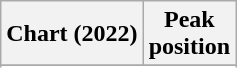<table class="wikitable plainrowheaders" style="text-align:center">
<tr>
<th scope="col">Chart (2022)</th>
<th scope="col">Peak<br>position</th>
</tr>
<tr>
</tr>
<tr>
</tr>
</table>
